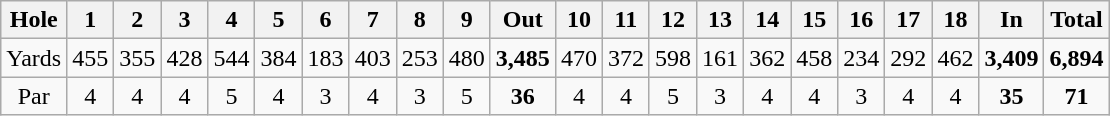<table class="wikitable" style="text-align:center">
<tr>
<th align="left">Hole</th>
<th>1</th>
<th>2</th>
<th>3</th>
<th>4</th>
<th>5</th>
<th>6</th>
<th>7</th>
<th>8</th>
<th>9</th>
<th>Out</th>
<th>10</th>
<th>11</th>
<th>12</th>
<th>13</th>
<th>14</th>
<th>15</th>
<th>16</th>
<th>17</th>
<th>18</th>
<th>In</th>
<th>Total</th>
</tr>
<tr>
<td>Yards</td>
<td>455</td>
<td>355</td>
<td>428</td>
<td>544</td>
<td>384</td>
<td>183</td>
<td>403</td>
<td>253</td>
<td>480</td>
<td><strong>3,485</strong></td>
<td>470</td>
<td>372</td>
<td>598</td>
<td>161</td>
<td>362</td>
<td>458</td>
<td>234</td>
<td>292</td>
<td>462</td>
<td><strong>3,409</strong></td>
<td><strong>6,894</strong></td>
</tr>
<tr>
<td>Par</td>
<td>4</td>
<td>4</td>
<td>4</td>
<td>5</td>
<td>4</td>
<td>3</td>
<td>4</td>
<td>3</td>
<td>5</td>
<td><strong>36</strong></td>
<td>4</td>
<td>4</td>
<td>5</td>
<td>3</td>
<td>4</td>
<td>4</td>
<td>3</td>
<td>4</td>
<td>4</td>
<td><strong>35</strong></td>
<td><strong>71</strong></td>
</tr>
</table>
